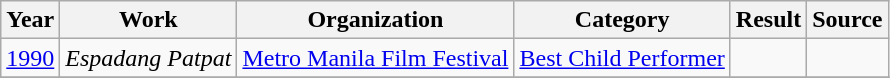<table class="wikitable">
<tr>
<th>Year</th>
<th>Work</th>
<th>Organization</th>
<th>Category</th>
<th>Result</th>
<th>Source </th>
</tr>
<tr>
<td><a href='#'>1990</a></td>
<td><em>Espadang Patpat</em></td>
<td><a href='#'>Metro Manila Film Festival</a></td>
<td><a href='#'>Best Child Performer</a> </td>
<td></td>
<td></td>
</tr>
<tr>
</tr>
</table>
